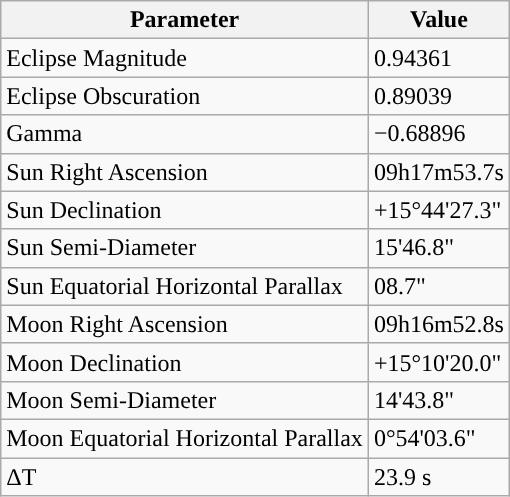<table class="wikitable">
<tr>
<th>Parameter</th>
<th>Value</th>
</tr>
<tr>
<td>Eclipse Magnitude</td>
<td>0.94361</td>
</tr>
<tr>
<td>Eclipse Obscuration</td>
<td>0.89039</td>
</tr>
<tr>
<td>Gamma</td>
<td>−0.68896</td>
</tr>
<tr>
<td>Sun Right Ascension</td>
<td>09h17m53.7s</td>
</tr>
<tr>
<td>Sun Declination</td>
<td>+15°44'27.3"</td>
</tr>
<tr>
<td>Sun Semi-Diameter</td>
<td>15'46.8"</td>
</tr>
<tr>
<td>Sun Equatorial Horizontal Parallax</td>
<td>08.7"</td>
</tr>
<tr>
<td>Moon Right Ascension</td>
<td>09h16m52.8s</td>
</tr>
<tr>
<td>Moon Declination</td>
<td>+15°10'20.0"</td>
</tr>
<tr>
<td>Moon Semi-Diameter</td>
<td>14'43.8"</td>
</tr>
<tr>
<td>Moon Equatorial Horizontal Parallax</td>
<td>0°54'03.6"</td>
</tr>
<tr>
<td>ΔT</td>
<td>23.9 s</td>
</tr>
</table>
